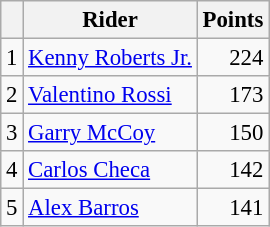<table class="wikitable" style="font-size: 95%;">
<tr>
<th></th>
<th>Rider</th>
<th>Points</th>
</tr>
<tr>
<td align=center>1</td>
<td> <a href='#'>Kenny Roberts Jr.</a></td>
<td align=right>224</td>
</tr>
<tr>
<td align=center>2</td>
<td> <a href='#'>Valentino Rossi</a></td>
<td align=right>173</td>
</tr>
<tr>
<td align=center>3</td>
<td> <a href='#'>Garry McCoy</a></td>
<td align=right>150</td>
</tr>
<tr>
<td align=center>4</td>
<td> <a href='#'>Carlos Checa</a></td>
<td align=right>142</td>
</tr>
<tr>
<td align=center>5</td>
<td> <a href='#'>Alex Barros</a></td>
<td align=right>141</td>
</tr>
</table>
